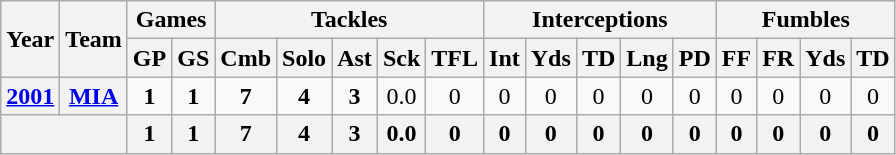<table class="wikitable" style="text-align:center">
<tr>
<th rowspan="2">Year</th>
<th rowspan="2">Team</th>
<th colspan="2">Games</th>
<th colspan="5">Tackles</th>
<th colspan="5">Interceptions</th>
<th colspan="4">Fumbles</th>
</tr>
<tr>
<th>GP</th>
<th>GS</th>
<th>Cmb</th>
<th>Solo</th>
<th>Ast</th>
<th>Sck</th>
<th>TFL</th>
<th>Int</th>
<th>Yds</th>
<th>TD</th>
<th>Lng</th>
<th>PD</th>
<th>FF</th>
<th>FR</th>
<th>Yds</th>
<th>TD</th>
</tr>
<tr>
<th><a href='#'>2001</a></th>
<th><a href='#'>MIA</a></th>
<td><strong>1</strong></td>
<td><strong>1</strong></td>
<td><strong>7</strong></td>
<td><strong>4</strong></td>
<td><strong>3</strong></td>
<td>0.0</td>
<td>0</td>
<td>0</td>
<td>0</td>
<td>0</td>
<td>0</td>
<td>0</td>
<td>0</td>
<td>0</td>
<td>0</td>
<td>0</td>
</tr>
<tr>
<th colspan="2"></th>
<th>1</th>
<th>1</th>
<th>7</th>
<th>4</th>
<th>3</th>
<th>0.0</th>
<th>0</th>
<th>0</th>
<th>0</th>
<th>0</th>
<th>0</th>
<th>0</th>
<th>0</th>
<th>0</th>
<th>0</th>
<th>0</th>
</tr>
</table>
